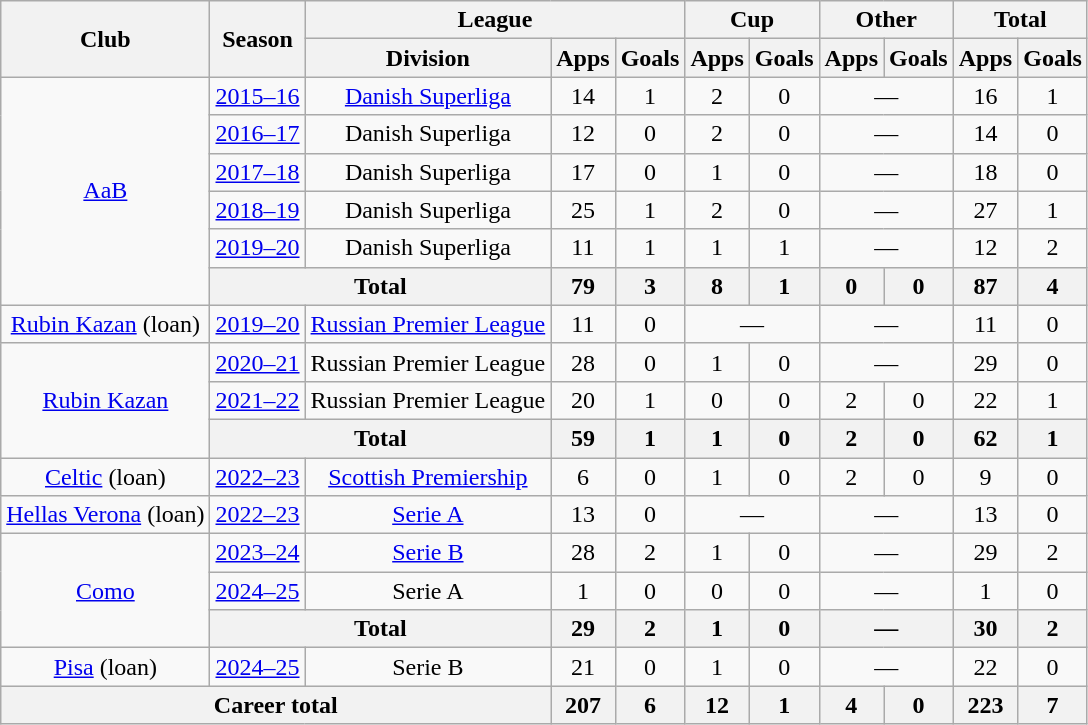<table class="wikitable" style="text-align:center">
<tr>
<th rowspan="2">Club</th>
<th rowspan="2">Season</th>
<th colspan="3">League</th>
<th colspan="2">Cup</th>
<th colspan="2">Other</th>
<th colspan="2">Total</th>
</tr>
<tr>
<th>Division</th>
<th>Apps</th>
<th>Goals</th>
<th>Apps</th>
<th>Goals</th>
<th>Apps</th>
<th>Goals</th>
<th>Apps</th>
<th>Goals</th>
</tr>
<tr>
<td rowspan="6"><a href='#'>AaB</a></td>
<td><a href='#'>2015–16</a></td>
<td><a href='#'>Danish Superliga</a></td>
<td>14</td>
<td>1</td>
<td>2</td>
<td>0</td>
<td colspan="2">—</td>
<td>16</td>
<td>1</td>
</tr>
<tr>
<td><a href='#'>2016–17</a></td>
<td>Danish Superliga</td>
<td>12</td>
<td>0</td>
<td>2</td>
<td>0</td>
<td colspan="2">—</td>
<td>14</td>
<td>0</td>
</tr>
<tr>
<td><a href='#'>2017–18</a></td>
<td>Danish Superliga</td>
<td>17</td>
<td>0</td>
<td>1</td>
<td>0</td>
<td colspan="2">—</td>
<td>18</td>
<td>0</td>
</tr>
<tr>
<td><a href='#'>2018–19</a></td>
<td>Danish Superliga</td>
<td>25</td>
<td>1</td>
<td>2</td>
<td>0</td>
<td colspan="2">—</td>
<td>27</td>
<td>1</td>
</tr>
<tr>
<td><a href='#'>2019–20</a></td>
<td>Danish Superliga</td>
<td>11</td>
<td>1</td>
<td>1</td>
<td>1</td>
<td colspan="2">—</td>
<td>12</td>
<td>2</td>
</tr>
<tr>
<th colspan="2">Total</th>
<th>79</th>
<th>3</th>
<th>8</th>
<th>1</th>
<th>0</th>
<th>0</th>
<th>87</th>
<th>4</th>
</tr>
<tr>
<td rowspan="1"><a href='#'>Rubin Kazan</a> (loan)</td>
<td><a href='#'>2019–20</a></td>
<td><a href='#'>Russian Premier League</a></td>
<td>11</td>
<td>0</td>
<td colspan="2">—</td>
<td colspan="2">—</td>
<td>11</td>
<td>0</td>
</tr>
<tr>
<td rowspan="3"><a href='#'>Rubin Kazan</a></td>
<td><a href='#'>2020–21</a></td>
<td>Russian Premier League</td>
<td>28</td>
<td>0</td>
<td>1</td>
<td>0</td>
<td colspan="2">—</td>
<td>29</td>
<td>0</td>
</tr>
<tr>
<td><a href='#'>2021–22</a></td>
<td>Russian Premier League</td>
<td>20</td>
<td>1</td>
<td>0</td>
<td>0</td>
<td>2</td>
<td>0</td>
<td>22</td>
<td>1</td>
</tr>
<tr>
<th colspan="2">Total</th>
<th>59</th>
<th>1</th>
<th>1</th>
<th>0</th>
<th>2</th>
<th>0</th>
<th>62</th>
<th>1</th>
</tr>
<tr>
<td><a href='#'>Celtic</a> (loan)</td>
<td><a href='#'>2022–23</a></td>
<td><a href='#'>Scottish Premiership</a></td>
<td>6</td>
<td>0</td>
<td>1</td>
<td>0</td>
<td>2</td>
<td>0</td>
<td>9</td>
<td>0</td>
</tr>
<tr>
<td><a href='#'>Hellas Verona</a> (loan)</td>
<td><a href='#'>2022–23</a></td>
<td><a href='#'>Serie A</a></td>
<td>13</td>
<td>0</td>
<td colspan="2">—</td>
<td colspan="2">—</td>
<td>13</td>
<td>0</td>
</tr>
<tr>
<td rowspan="3"><a href='#'>Como</a></td>
<td><a href='#'>2023–24</a></td>
<td><a href='#'>Serie B</a></td>
<td>28</td>
<td>2</td>
<td>1</td>
<td>0</td>
<td colspan="2">—</td>
<td>29</td>
<td>2</td>
</tr>
<tr>
<td><a href='#'>2024–25</a></td>
<td>Serie A</td>
<td>1</td>
<td>0</td>
<td>0</td>
<td>0</td>
<td colspan="2">—</td>
<td>1</td>
<td>0</td>
</tr>
<tr>
<th colspan="2">Total</th>
<th>29</th>
<th>2</th>
<th>1</th>
<th>0</th>
<th colspan="2">—</th>
<th>30</th>
<th>2</th>
</tr>
<tr>
<td><a href='#'>Pisa</a> (loan)</td>
<td><a href='#'>2024–25</a></td>
<td>Serie B</td>
<td>21</td>
<td>0</td>
<td>1</td>
<td>0</td>
<td colspan="2">—</td>
<td>22</td>
<td>0</td>
</tr>
<tr>
<th colspan="3">Career total</th>
<th>207</th>
<th>6</th>
<th>12</th>
<th>1</th>
<th>4</th>
<th>0</th>
<th>223</th>
<th>7</th>
</tr>
</table>
